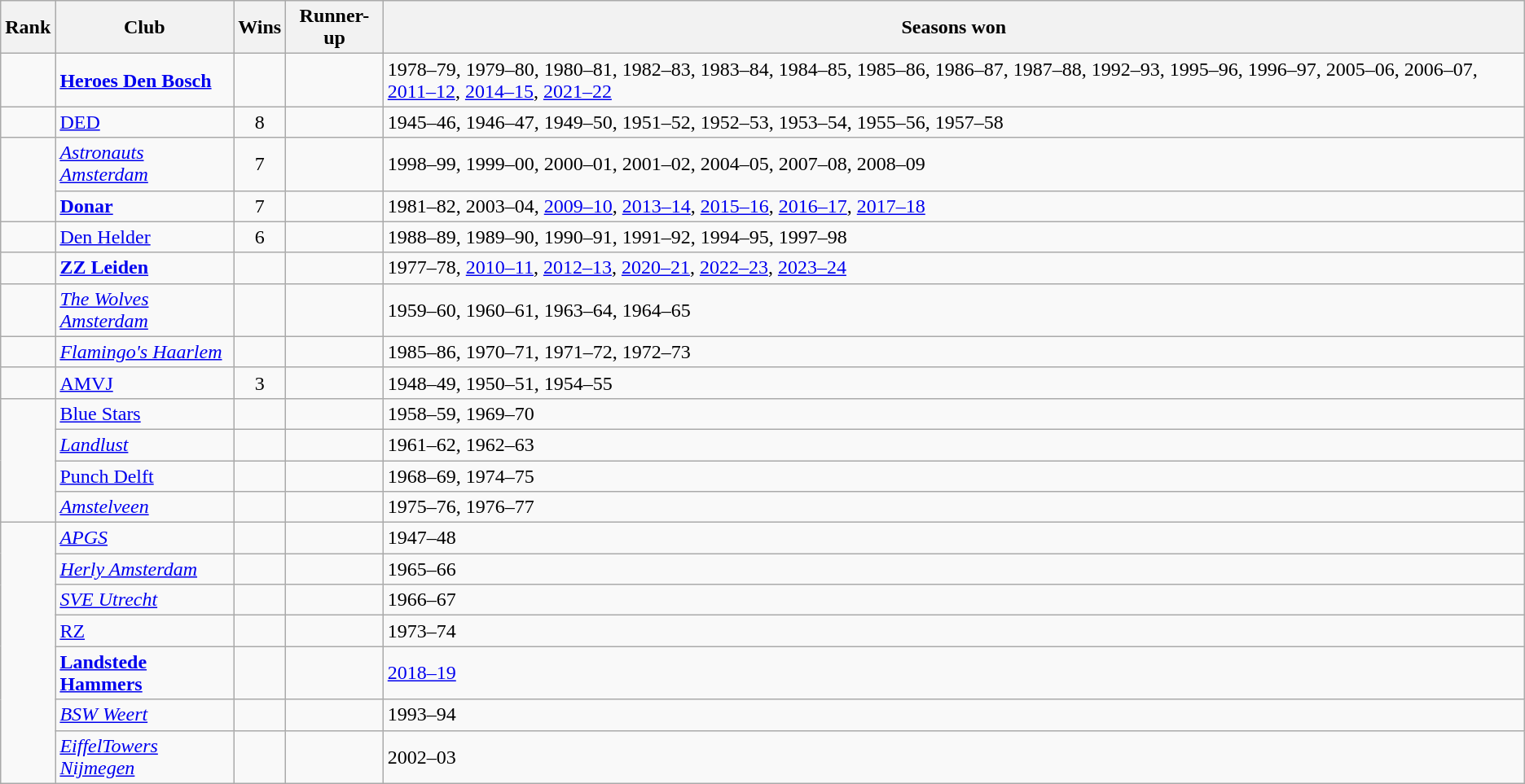<table class="wikitable sortable plainrowheaders" style="text-align:left">
<tr>
<th>Rank</th>
<th scope="col">Club</th>
<th scope="col">Wins</th>
<th>Runner-up</th>
<th scope="col">Seasons won</th>
</tr>
<tr>
<td></td>
<td scope="row"><strong><a href='#'>Heroes Den Bosch</a> </strong></td>
<td></td>
<td></td>
<td>1978–79, 1979–80, 1980–81, 1982–83, 1983–84, 1984–85, 1985–86, 1986–87, 1987–88, 1992–93, 1995–96, 1996–97, 2005–06, 2006–07, <a href='#'>2011–12</a>, <a href='#'>2014–15</a>, <a href='#'>2021–22</a></td>
</tr>
<tr>
<td></td>
<td scope="row"><a href='#'>DED</a></td>
<td align="center">8</td>
<td></td>
<td>1945–46, 1946–47, 1949–50, 1951–52, 1952–53, 1953–54, 1955–56, 1957–58</td>
</tr>
<tr>
<td rowspan="2"></td>
<td scope="row"><a href='#'><em>Astronauts Amsterdam</em></a></td>
<td align="center">7</td>
<td></td>
<td>1998–99, 1999–00, 2000–01, 2001–02, 2004–05, 2007–08, 2008–09</td>
</tr>
<tr>
<td scope="row"><strong><a href='#'>Donar</a></strong></td>
<td align="center">7</td>
<td></td>
<td>1981–82, 2003–04, <a href='#'>2009–10</a>, <a href='#'>2013–14</a>, <a href='#'>2015–16</a>, <a href='#'>2016–17</a>, <a href='#'>2017–18</a></td>
</tr>
<tr>
<td></td>
<td scope="row"><a href='#'>Den Helder</a></td>
<td align="center">6</td>
<td></td>
<td>1988–89, 1989–90, 1990–91, 1991–92, 1994–95, 1997–98</td>
</tr>
<tr>
<td></td>
<td scope="row"><strong><a href='#'>ZZ Leiden</a></strong></td>
<td></td>
<td></td>
<td>1977–78, <a href='#'>2010–11</a>, <a href='#'>2012–13</a>, <a href='#'>2020–21</a>, <a href='#'>2022–23</a>, <a href='#'>2023–24</a></td>
</tr>
<tr>
<td></td>
<td scope="row"><em><a href='#'>The Wolves Amsterdam</a></em></td>
<td></td>
<td></td>
<td>1959–60, 1960–61, 1963–64, 1964–65</td>
</tr>
<tr>
<td></td>
<td scope="row"><em><a href='#'>Flamingo's Haarlem</a></em></td>
<td></td>
<td></td>
<td>1985–86, 1970–71, 1971–72, 1972–73</td>
</tr>
<tr>
<td></td>
<td scope="row"><a href='#'>AMVJ</a></td>
<td align="center">3</td>
<td></td>
<td>1948–49, 1950–51, 1954–55</td>
</tr>
<tr>
<td rowspan="4"></td>
<td scope="row"><a href='#'>Blue Stars</a></td>
<td></td>
<td></td>
<td>1958–59, 1969–70</td>
</tr>
<tr>
<td scope="row"><em><a href='#'>Landlust</a></em></td>
<td></td>
<td></td>
<td>1961–62, 1962–63</td>
</tr>
<tr>
<td scope="row"><a href='#'>Punch Delft</a></td>
<td></td>
<td></td>
<td>1968–69, 1974–75</td>
</tr>
<tr>
<td scope="row"><a href='#'><em>Amstelveen</em></a></td>
<td></td>
<td></td>
<td>1975–76, 1976–77</td>
</tr>
<tr>
<td rowspan="7"></td>
<td scope="row"><em><a href='#'>APGS</a></em></td>
<td></td>
<td></td>
<td>1947–48</td>
</tr>
<tr>
<td scope="row"><em><a href='#'>Herly Amsterdam</a></em></td>
<td></td>
<td></td>
<td>1965–66</td>
</tr>
<tr>
<td scope="row"><em><a href='#'>SVE Utrecht</a></em></td>
<td></td>
<td></td>
<td>1966–67</td>
</tr>
<tr>
<td scope="row"><a href='#'>RZ</a></td>
<td></td>
<td></td>
<td>1973–74</td>
</tr>
<tr>
<td scope="row"><strong><a href='#'>Landstede Hammers</a></strong></td>
<td></td>
<td></td>
<td><a href='#'>2018–19</a></td>
</tr>
<tr>
<td scope="row"><em><a href='#'>BSW Weert</a></em></td>
<td></td>
<td></td>
<td>1993–94</td>
</tr>
<tr>
<td scope="row"><em><a href='#'>EiffelTowers Nijmegen</a></em></td>
<td></td>
<td></td>
<td>2002–03</td>
</tr>
</table>
